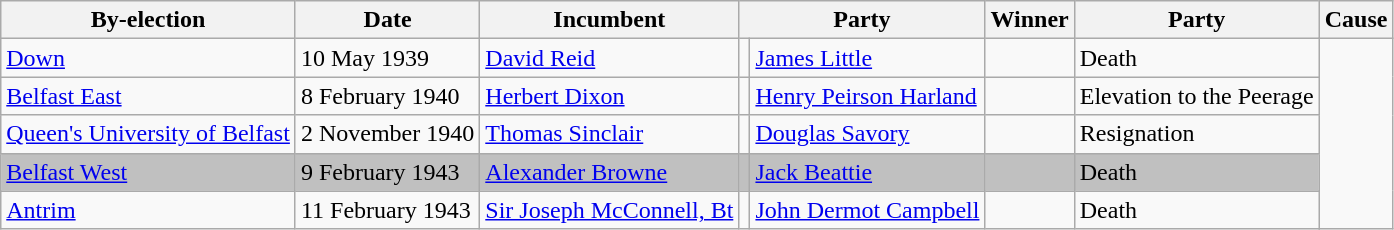<table class=wikitable>
<tr>
<th>By-election</th>
<th>Date</th>
<th>Incumbent</th>
<th colspan=2>Party</th>
<th>Winner</th>
<th colspan=2>Party</th>
<th>Cause</th>
</tr>
<tr>
<td><a href='#'>Down</a></td>
<td>10 May 1939</td>
<td><a href='#'>David Reid</a></td>
<td></td>
<td><a href='#'>James Little</a></td>
<td></td>
<td>Death</td>
</tr>
<tr>
<td><a href='#'>Belfast East</a></td>
<td>8 February 1940</td>
<td><a href='#'>Herbert Dixon</a></td>
<td></td>
<td><a href='#'>Henry Peirson Harland</a></td>
<td></td>
<td>Elevation to the Peerage</td>
</tr>
<tr>
<td><a href='#'>Queen's University of Belfast</a></td>
<td>2 November 1940</td>
<td><a href='#'>Thomas Sinclair</a></td>
<td></td>
<td><a href='#'>Douglas Savory</a></td>
<td></td>
<td>Resignation</td>
</tr>
<tr bgcolor="#c0c0c0">
<td><a href='#'>Belfast West</a></td>
<td>9 February 1943</td>
<td><a href='#'>Alexander Browne</a></td>
<td></td>
<td><a href='#'>Jack Beattie</a></td>
<td></td>
<td>Death</td>
</tr>
<tr>
<td><a href='#'>Antrim</a></td>
<td>11 February 1943</td>
<td><a href='#'>Sir Joseph McConnell, Bt</a></td>
<td></td>
<td><a href='#'>John Dermot Campbell</a></td>
<td></td>
<td>Death</td>
</tr>
</table>
